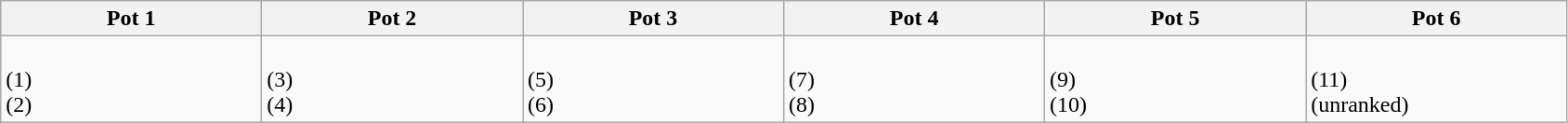<table class="wikitable" style="width:89%">
<tr>
<th width=16.66%><strong>Pot 1</strong></th>
<th width=16.66%><strong>Pot 2</strong></th>
<th width=16.67%><strong>Pot 3</strong></th>
<th width=16.67%><strong>Pot 4</strong></th>
<th width=16.67%><strong>Pot 5</strong></th>
<th width=16.67%><strong>Pot 6</strong></th>
</tr>
<tr>
<td><br> (1) <br>
 (2) <br></td>
<td><br> (3) <br>
 (4) <br></td>
<td><br> (5) <br>
 (6) <br></td>
<td><br> (7) <br>
 (8) <br></td>
<td><br> (9) <br>
 (10) <br></td>
<td><br> (11)<br>
 (unranked)<br></td>
</tr>
</table>
